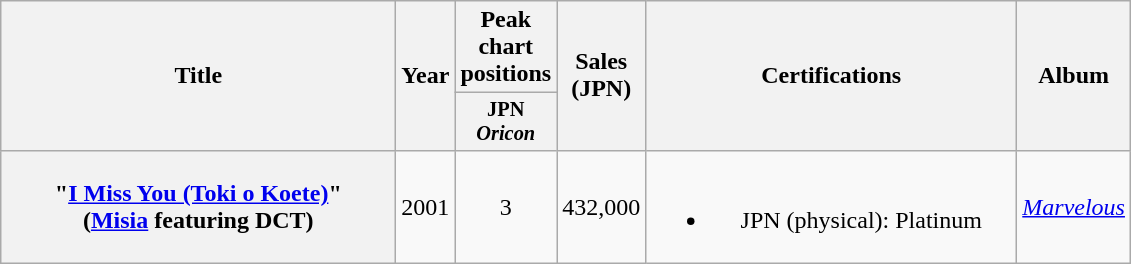<table class="wikitable plainrowheaders" style="text-align:center;">
<tr>
<th scope="col" rowspan="2" style="width:16em;">Title</th>
<th scope="col" rowspan="2">Year</th>
<th scope="col" colspan="1">Peak chart positions</th>
<th scope="col" rowspan="2">Sales<br>(JPN)<br></th>
<th scope="col" rowspan="2" style="width:15em;">Certifications</th>
<th scope="col" rowspan="2">Album</th>
</tr>
<tr>
<th style="width:3em;font-size:85%">JPN<br><em>Oricon</em><br></th>
</tr>
<tr>
<th scope="row">"<a href='#'>I Miss You (Toki o Koete)</a>"<br><span>(<a href='#'>Misia</a> featuring DCT)</span></th>
<td>2001</td>
<td>3</td>
<td>432,000</td>
<td><br><ul><li>JPN <span>(physical)</span>: Platinum</li></ul></td>
<td><em><a href='#'>Marvelous</a></em></td>
</tr>
</table>
